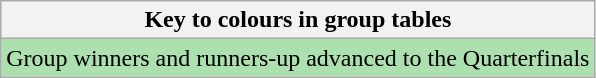<table class="wikitable">
<tr>
<th>Key to colours in group tables</th>
</tr>
<tr bgcolor=#ACE1AF>
<td>Group winners and runners-up advanced to the Quarterfinals</td>
</tr>
</table>
